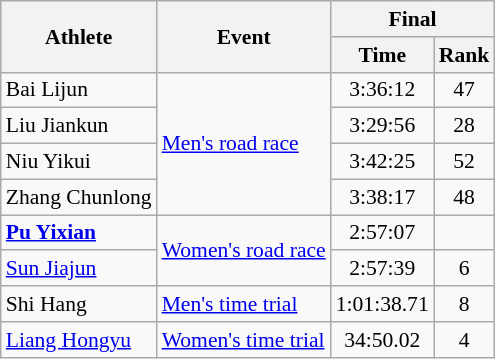<table class=wikitable style=font-size:90%;text-align:center>
<tr>
<th rowspan="2">Athlete</th>
<th rowspan="2">Event</th>
<th colspan=2>Final</th>
</tr>
<tr>
<th>Time</th>
<th>Rank</th>
</tr>
<tr>
<td align=left>Bai Lijun</td>
<td align=left rowspan=4><a href='#'>Men's road race</a></td>
<td>3:36:12</td>
<td>47</td>
</tr>
<tr>
<td align=left>Liu Jiankun</td>
<td>3:29:56</td>
<td>28</td>
</tr>
<tr>
<td align=left>Niu Yikui</td>
<td>3:42:25</td>
<td>52</td>
</tr>
<tr>
<td align=left>Zhang Chunlong</td>
<td>3:38:17</td>
<td>48</td>
</tr>
<tr>
<td align=left><strong><a href='#'>Pu Yixian</a></strong></td>
<td align=left rowspan=2><a href='#'>Women's road race</a></td>
<td>2:57:07</td>
<td></td>
</tr>
<tr>
<td align=left><a href='#'>Sun Jiajun</a></td>
<td>2:57:39</td>
<td>6</td>
</tr>
<tr>
<td align=left>Shi Hang</td>
<td align=left><a href='#'>Men's time trial</a></td>
<td>1:01:38.71</td>
<td>8</td>
</tr>
<tr>
<td align=left><a href='#'>Liang Hongyu</a></td>
<td align=left><a href='#'>Women's time trial</a></td>
<td>34:50.02</td>
<td>4</td>
</tr>
</table>
